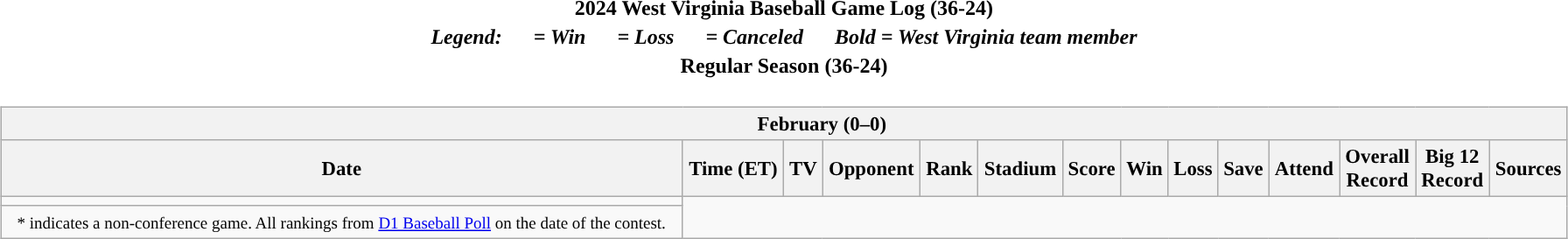<table class="toccolours" width=95% style="margin:1.5em auto; text-align:center;">
<tr>
<th colspan=2>2024 West Virginia Baseball Game Log (36-24)</th>
</tr>
<tr>
<th colspan=2><em>Legend:       = Win       = Loss       = Canceled      Bold = West Virginia team member</em></th>
</tr>
<tr>
<th>Regular Season (36-24)</th>
</tr>
<tr valign="top">
<td><br><table class="wikitable collapsible collapsed" style="margin:auto; font-size:95%; width:100%">
<tr>
<th colspan=14 style="padding-left:4em;">February (0–0)</th>
</tr>
<tr>
<th>Date</th>
<th>Time (ET)</th>
<th>TV</th>
<th>Opponent</th>
<th>Rank</th>
<th>Stadium</th>
<th>Score</th>
<th>Win</th>
<th>Loss</th>
<th>Save</th>
<th>Attend</th>
<th>Overall<br>Record</th>
<th>Big 12<br>Record</th>
<th>Sources</th>
</tr>
<tr bgcolor=>
<td></td>
</tr>
<tr>
<td><div> <small>* indicates a non-conference game. All rankings from <a href='#'>D1 Baseball Poll</a> on the date of the contest.</small></div></td>
</tr>
</table>
</td>
</tr>
</table>
